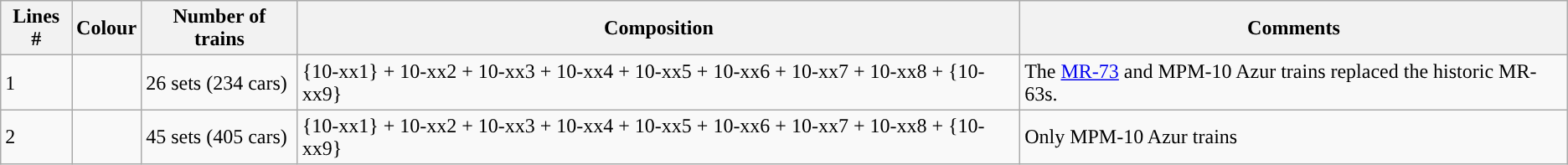<table class="wikitable">
<tr>
<th>Lines #</th>
<th>Colour</th>
<th>Number of trains</th>
<th>Composition</th>
<th>Comments</th>
</tr>
<tr>
<td>1</td>
<td style="background: #"></td>
<td>26 sets (234 cars)</td>
<td>{10-xx1} + 10-xx2 + 10-xx3 + 10-xx4 + 10-xx5 + 10-xx6 + 10-xx7 + 10-xx8 + {10-xx9}</td>
<td>The <a href='#'>MR-73</a> and MPM-10 Azur trains replaced the historic MR-63s.</td>
</tr>
<tr>
<td>2</td>
<td style="background: #"></td>
<td>45 sets (405 cars)</td>
<td>{10-xx1} + 10-xx2 + 10-xx3 + 10-xx4 + 10-xx5 + 10-xx6 + 10-xx7 + 10-xx8 + {10-xx9}</td>
<td>Only MPM-10 Azur trains</td>
</tr>
</table>
